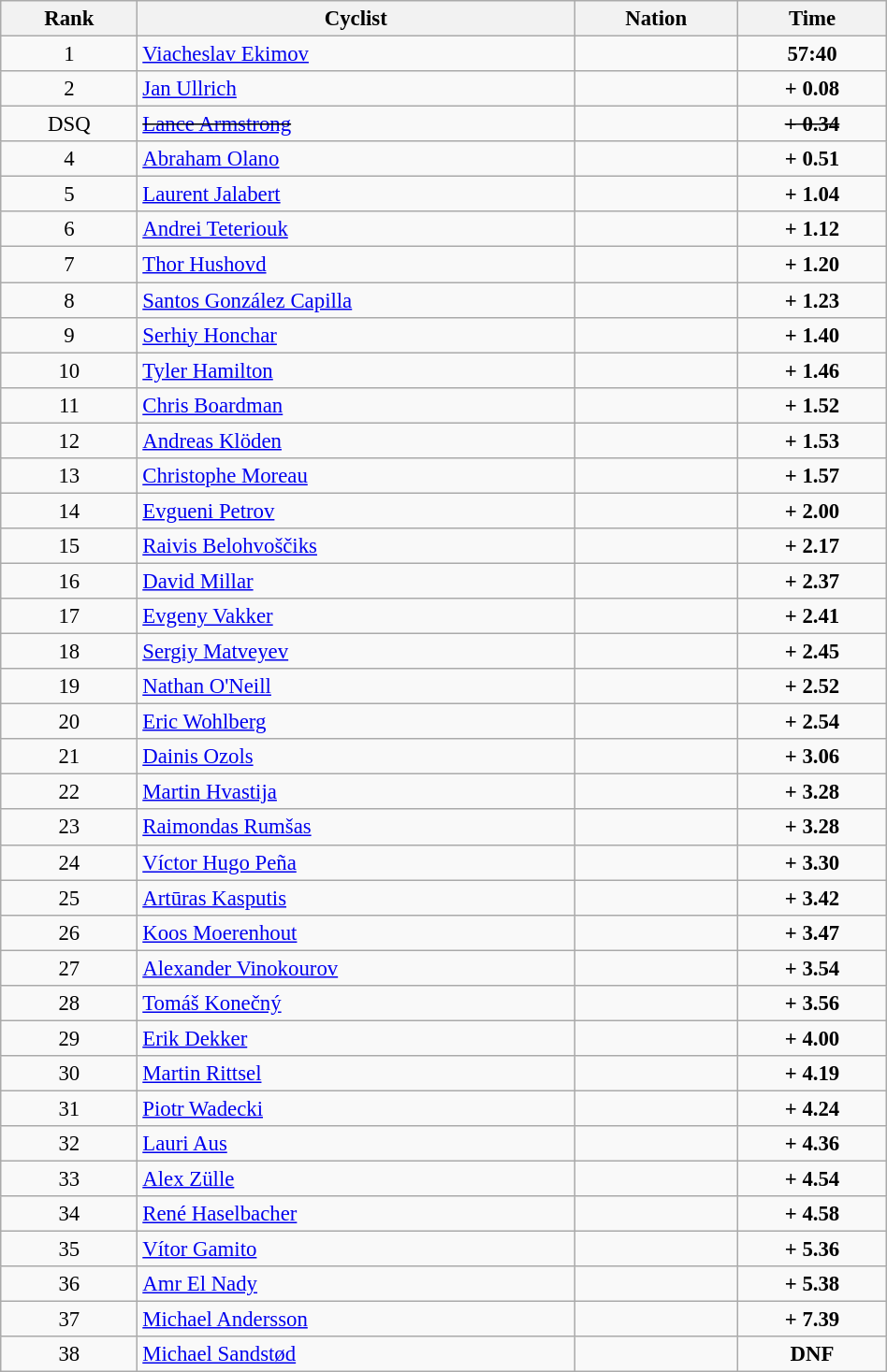<table class="wikitable sortable" style="font-size:95%" width="50%">
<tr>
<th>Rank</th>
<th align="left" style="width: 20em">Cyclist</th>
<th>Nation</th>
<th>Time</th>
</tr>
<tr>
<td align="center">1</td>
<td><a href='#'>Viacheslav Ekimov</a></td>
<td></td>
<td align="center"><strong>57:40</strong></td>
</tr>
<tr>
<td align="center">2</td>
<td><a href='#'>Jan Ullrich</a></td>
<td></td>
<td align="center"><strong>+ 0.08</strong></td>
</tr>
<tr>
<td align="center">DSQ</td>
<td><s><a href='#'>Lance Armstrong</a></s></td>
<td></td>
<td align="center"><s><strong>+ 0.34</strong></s></td>
</tr>
<tr>
<td align="center">4</td>
<td><a href='#'>Abraham Olano</a></td>
<td></td>
<td align="center"><strong>+ 0.51</strong></td>
</tr>
<tr>
<td align="center">5</td>
<td><a href='#'>Laurent Jalabert</a></td>
<td></td>
<td align="center"><strong>+ 1.04</strong></td>
</tr>
<tr>
<td align="center">6</td>
<td><a href='#'>Andrei Teteriouk</a></td>
<td></td>
<td align="center"><strong>+ 1.12</strong></td>
</tr>
<tr>
<td align="center">7</td>
<td><a href='#'>Thor Hushovd</a></td>
<td></td>
<td align="center"><strong>+ 1.20</strong></td>
</tr>
<tr>
<td align="center">8</td>
<td><a href='#'>Santos González Capilla</a></td>
<td></td>
<td align="center"><strong>+ 1.23</strong></td>
</tr>
<tr>
<td align="center">9</td>
<td><a href='#'>Serhiy Honchar</a></td>
<td></td>
<td align="center"><strong>+ 1.40</strong></td>
</tr>
<tr>
<td align="center">10</td>
<td><a href='#'>Tyler Hamilton</a></td>
<td></td>
<td align="center"><strong>+ 1.46</strong></td>
</tr>
<tr>
<td align="center">11</td>
<td><a href='#'>Chris Boardman</a></td>
<td></td>
<td align="center"><strong>+ 1.52</strong></td>
</tr>
<tr>
<td align="center">12</td>
<td><a href='#'>Andreas Klöden</a></td>
<td></td>
<td align="center"><strong>+ 1.53</strong></td>
</tr>
<tr>
<td align="center">13</td>
<td><a href='#'>Christophe Moreau</a></td>
<td></td>
<td align="center"><strong>+ 1.57</strong></td>
</tr>
<tr>
<td align="center">14</td>
<td><a href='#'>Evgueni Petrov</a></td>
<td></td>
<td align="center"><strong>+ 2.00</strong></td>
</tr>
<tr>
<td align="center">15</td>
<td><a href='#'>Raivis Belohvoščiks</a></td>
<td></td>
<td align="center"><strong>+ 2.17</strong></td>
</tr>
<tr>
<td align="center">16</td>
<td><a href='#'>David Millar</a></td>
<td></td>
<td align="center"><strong>+ 2.37</strong></td>
</tr>
<tr>
<td align="center">17</td>
<td><a href='#'>Evgeny Vakker</a></td>
<td></td>
<td align="center"><strong>+ 2.41</strong></td>
</tr>
<tr>
<td align="center">18</td>
<td><a href='#'>Sergiy Matveyev</a></td>
<td></td>
<td align="center"><strong>+ 2.45</strong></td>
</tr>
<tr>
<td align="center">19</td>
<td><a href='#'>Nathan O'Neill</a></td>
<td></td>
<td align="center"><strong>+ 2.52</strong></td>
</tr>
<tr>
<td align="center">20</td>
<td><a href='#'>Eric Wohlberg</a></td>
<td></td>
<td align="center"><strong>+ 2.54</strong></td>
</tr>
<tr>
<td align="center">21</td>
<td><a href='#'>Dainis Ozols</a></td>
<td></td>
<td align="center"><strong>+ 3.06</strong></td>
</tr>
<tr>
<td align="center">22</td>
<td><a href='#'>Martin Hvastija</a></td>
<td></td>
<td align="center"><strong>+ 3.28</strong></td>
</tr>
<tr>
<td align="center">23</td>
<td><a href='#'>Raimondas Rumšas</a></td>
<td></td>
<td align="center"><strong>+ 3.28</strong></td>
</tr>
<tr>
<td align="center">24</td>
<td><a href='#'>Víctor Hugo Peña</a></td>
<td></td>
<td align="center"><strong>+ 3.30</strong></td>
</tr>
<tr>
<td align="center">25</td>
<td><a href='#'>Artūras Kasputis</a></td>
<td></td>
<td align="center"><strong>+ 3.42</strong></td>
</tr>
<tr>
<td align="center">26</td>
<td><a href='#'>Koos Moerenhout</a></td>
<td></td>
<td align="center"><strong>+ 3.47</strong></td>
</tr>
<tr>
<td align="center">27</td>
<td><a href='#'>Alexander Vinokourov</a></td>
<td></td>
<td align="center"><strong>+ 3.54</strong></td>
</tr>
<tr>
<td align="center">28</td>
<td><a href='#'>Tomáš Konečný</a></td>
<td></td>
<td align="center"><strong>+ 3.56</strong></td>
</tr>
<tr>
<td align="center">29</td>
<td><a href='#'>Erik Dekker</a></td>
<td></td>
<td align="center"><strong>+ 4.00</strong></td>
</tr>
<tr>
<td align="center">30</td>
<td><a href='#'>Martin Rittsel</a></td>
<td></td>
<td align="center"><strong>+ 4.19</strong></td>
</tr>
<tr>
<td align="center">31</td>
<td><a href='#'>Piotr Wadecki</a></td>
<td></td>
<td align="center"><strong>+ 4.24</strong></td>
</tr>
<tr>
<td align="center">32</td>
<td><a href='#'>Lauri Aus</a></td>
<td></td>
<td align="center"><strong>+ 4.36</strong></td>
</tr>
<tr>
<td align="center">33</td>
<td><a href='#'>Alex Zülle</a></td>
<td></td>
<td align="center"><strong>+ 4.54</strong></td>
</tr>
<tr>
<td align="center">34</td>
<td><a href='#'>René Haselbacher</a></td>
<td></td>
<td align="center"><strong>+ 4.58</strong></td>
</tr>
<tr>
<td align="center">35</td>
<td><a href='#'>Vítor Gamito</a></td>
<td></td>
<td align="center"><strong>+ 5.36</strong></td>
</tr>
<tr>
<td align="center">36</td>
<td><a href='#'>Amr El Nady</a></td>
<td></td>
<td align="center"><strong>+ 5.38</strong></td>
</tr>
<tr>
<td align="center">37</td>
<td><a href='#'>Michael Andersson</a></td>
<td></td>
<td align="center"><strong>+ 7.39</strong></td>
</tr>
<tr>
<td align="center">38</td>
<td><a href='#'>Michael Sandstød</a></td>
<td></td>
<td align="center"><strong>DNF</strong></td>
</tr>
</table>
